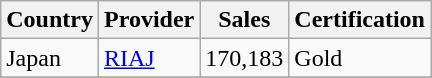<table class="wikitable" border="1">
<tr>
<th>Country</th>
<th>Provider</th>
<th>Sales</th>
<th>Certification</th>
</tr>
<tr>
<td>Japan</td>
<td><a href='#'>RIAJ</a></td>
<td>170,183</td>
<td>Gold</td>
</tr>
<tr>
</tr>
</table>
